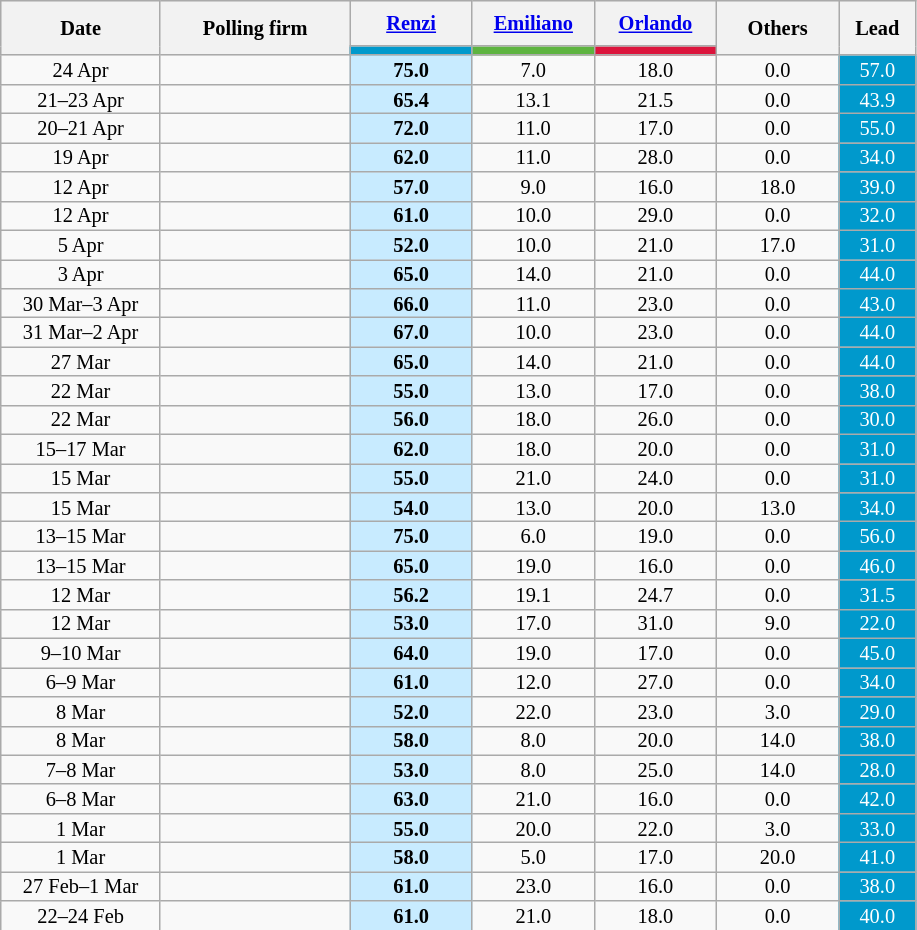<table class="wikitable" style="text-align:center;font-size:85%;line-height:13px">
<tr style="height:30px; background-color:#E9E9E9">
<th style="width:100px;" rowspan="2">Date</th>
<th style="width:120px;" rowspan="2">Polling firm</th>
<th style="width:75px;"><a href='#'>Renzi</a></th>
<th style="width:75px;"><a href='#'>Emiliano</a></th>
<th style="width:75px;"><a href='#'>Orlando</a></th>
<th style="width:75px;" rowspan="2">Others</th>
<th style="width:45px;" rowspan="2">Lead</th>
</tr>
<tr>
<th style="background:#0099CC;"></th>
<th style="background:#5EB440;"></th>
<th style="background:#DC143C;"></th>
</tr>
<tr>
<td>24 Apr</td>
<td></td>
<td style="background:#C8EBFF"><strong>75.0</strong></td>
<td>7.0</td>
<td>18.0</td>
<td>0.0</td>
<td style="background:#0099CC; color:white;">57.0</td>
</tr>
<tr>
<td>21–23 Apr</td>
<td></td>
<td style="background:#C8EBFF"><strong>65.4</strong></td>
<td>13.1</td>
<td>21.5</td>
<td>0.0</td>
<td style="background:#0099CC; color:white;">43.9</td>
</tr>
<tr>
<td>20–21 Apr</td>
<td></td>
<td style="background:#C8EBFF"><strong>72.0</strong></td>
<td>11.0</td>
<td>17.0</td>
<td>0.0</td>
<td style="background:#0099CC; color:white;">55.0</td>
</tr>
<tr>
<td>19 Apr</td>
<td></td>
<td style="background:#C8EBFF"><strong>62.0</strong></td>
<td>11.0</td>
<td>28.0</td>
<td>0.0</td>
<td style="background:#0099CC; color:white;">34.0</td>
</tr>
<tr>
<td>12 Apr</td>
<td></td>
<td style="background:#C8EBFF"><strong>57.0</strong></td>
<td>9.0</td>
<td>16.0</td>
<td>18.0</td>
<td style="background:#0099CC; color:white;">39.0</td>
</tr>
<tr>
<td>12 Apr</td>
<td></td>
<td style="background:#C8EBFF"><strong>61.0</strong></td>
<td>10.0</td>
<td>29.0</td>
<td>0.0</td>
<td style="background:#0099CC; color:white;">32.0</td>
</tr>
<tr>
<td>5 Apr</td>
<td></td>
<td style="background:#C8EBFF"><strong>52.0</strong></td>
<td>10.0</td>
<td>21.0</td>
<td>17.0</td>
<td style="background:#0099CC; color:white;">31.0</td>
</tr>
<tr>
<td>3 Apr</td>
<td></td>
<td style="background:#C8EBFF"><strong>65.0</strong></td>
<td>14.0</td>
<td>21.0</td>
<td>0.0</td>
<td style="background:#0099CC; color:white;">44.0</td>
</tr>
<tr>
<td>30 Mar–3 Apr</td>
<td></td>
<td style="background:#C8EBFF"><strong>66.0</strong></td>
<td>11.0</td>
<td>23.0</td>
<td>0.0</td>
<td style="background:#0099CC; color:white;">43.0</td>
</tr>
<tr>
<td>31 Mar–2 Apr</td>
<td></td>
<td style="background:#C8EBFF"><strong>67.0</strong></td>
<td>10.0</td>
<td>23.0</td>
<td>0.0</td>
<td style="background:#0099CC; color:white;">44.0</td>
</tr>
<tr>
<td>27 Mar</td>
<td></td>
<td style="background:#C8EBFF"><strong>65.0</strong></td>
<td>14.0</td>
<td>21.0</td>
<td>0.0</td>
<td style="background:#0099CC; color:white;">44.0</td>
</tr>
<tr>
<td>22 Mar</td>
<td></td>
<td style="background:#C8EBFF"><strong>55.0</strong></td>
<td>13.0</td>
<td>17.0</td>
<td>0.0</td>
<td style="background:#0099CC; color:white;">38.0</td>
</tr>
<tr>
<td>22 Mar</td>
<td></td>
<td style="background:#C8EBFF"><strong>56.0</strong></td>
<td>18.0</td>
<td>26.0</td>
<td>0.0</td>
<td style="background:#0099CC; color:white;">30.0</td>
</tr>
<tr>
<td>15–17 Mar</td>
<td></td>
<td style="background:#C8EBFF"><strong>62.0</strong></td>
<td>18.0</td>
<td>20.0</td>
<td>0.0</td>
<td style="background:#0099CC; color:white;">31.0</td>
</tr>
<tr>
<td>15 Mar</td>
<td></td>
<td style="background:#C8EBFF"><strong>55.0</strong></td>
<td>21.0</td>
<td>24.0</td>
<td>0.0</td>
<td style="background:#0099CC; color:white;">31.0</td>
</tr>
<tr>
<td>15 Mar</td>
<td></td>
<td style="background:#C8EBFF"><strong>54.0</strong></td>
<td>13.0</td>
<td>20.0</td>
<td>13.0</td>
<td style="background:#0099CC; color:white;">34.0</td>
</tr>
<tr>
<td>13–15 Mar</td>
<td></td>
<td style="background:#C8EBFF"><strong>75.0</strong></td>
<td>6.0</td>
<td>19.0</td>
<td>0.0</td>
<td style="background:#0099CC; color:white;">56.0</td>
</tr>
<tr>
<td>13–15 Mar</td>
<td></td>
<td style="background:#C8EBFF"><strong>65.0</strong></td>
<td>19.0</td>
<td>16.0</td>
<td>0.0</td>
<td style="background:#0099CC; color:white;">46.0</td>
</tr>
<tr>
<td>12 Mar</td>
<td></td>
<td style="background:#C8EBFF"><strong>56.2</strong></td>
<td>19.1</td>
<td>24.7</td>
<td>0.0</td>
<td style="background:#0099CC; color:white;">31.5</td>
</tr>
<tr>
<td>12 Mar</td>
<td></td>
<td style="background:#C8EBFF"><strong>53.0</strong></td>
<td>17.0</td>
<td>31.0</td>
<td>9.0</td>
<td style="background:#0099CC; color:white;">22.0</td>
</tr>
<tr>
<td>9–10 Mar</td>
<td></td>
<td style="background:#C8EBFF"><strong>64.0</strong></td>
<td>19.0</td>
<td>17.0</td>
<td>0.0</td>
<td style="background:#0099CC; color:white;">45.0</td>
</tr>
<tr>
<td>6–9 Mar</td>
<td></td>
<td style="background:#C8EBFF"><strong>61.0</strong></td>
<td>12.0</td>
<td>27.0</td>
<td>0.0</td>
<td style="background:#0099CC; color:white;">34.0</td>
</tr>
<tr>
<td>8 Mar</td>
<td></td>
<td style="background:#C8EBFF"><strong>52.0</strong></td>
<td>22.0</td>
<td>23.0</td>
<td>3.0</td>
<td style="background:#0099CC; color:white;">29.0</td>
</tr>
<tr>
<td>8 Mar</td>
<td></td>
<td style="background:#C8EBFF"><strong>58.0</strong></td>
<td>8.0</td>
<td>20.0</td>
<td>14.0</td>
<td style="background:#0099CC; color:white;">38.0</td>
</tr>
<tr>
<td>7–8 Mar</td>
<td></td>
<td style="background:#C8EBFF"><strong>53.0</strong></td>
<td>8.0</td>
<td>25.0</td>
<td>14.0</td>
<td style="background:#0099CC; color:white;">28.0</td>
</tr>
<tr>
<td>6–8 Mar</td>
<td></td>
<td style="background:#C8EBFF"><strong>63.0</strong></td>
<td>21.0</td>
<td>16.0</td>
<td>0.0</td>
<td style="background:#0099CC; color:white;">42.0</td>
</tr>
<tr>
<td>1 Mar</td>
<td></td>
<td style="background:#C8EBFF"><strong>55.0</strong></td>
<td>20.0</td>
<td>22.0</td>
<td>3.0</td>
<td style="background:#0099CC; color:white;">33.0</td>
</tr>
<tr>
<td>1 Mar</td>
<td></td>
<td style="background:#C8EBFF"><strong>58.0</strong></td>
<td>5.0</td>
<td>17.0</td>
<td>20.0</td>
<td style="background:#0099CC; color:white;">41.0</td>
</tr>
<tr>
<td>27 Feb–1 Mar</td>
<td></td>
<td style="background:#C8EBFF"><strong>61.0</strong></td>
<td>23.0</td>
<td>16.0</td>
<td>0.0</td>
<td style="background:#0099CC; color:white;">38.0</td>
</tr>
<tr>
<td>22–24 Feb</td>
<td></td>
<td style="background:#C8EBFF"><strong>61.0</strong></td>
<td>21.0</td>
<td>18.0</td>
<td>0.0</td>
<td style="background:#0099CC; color:white;">40.0</td>
</tr>
</table>
